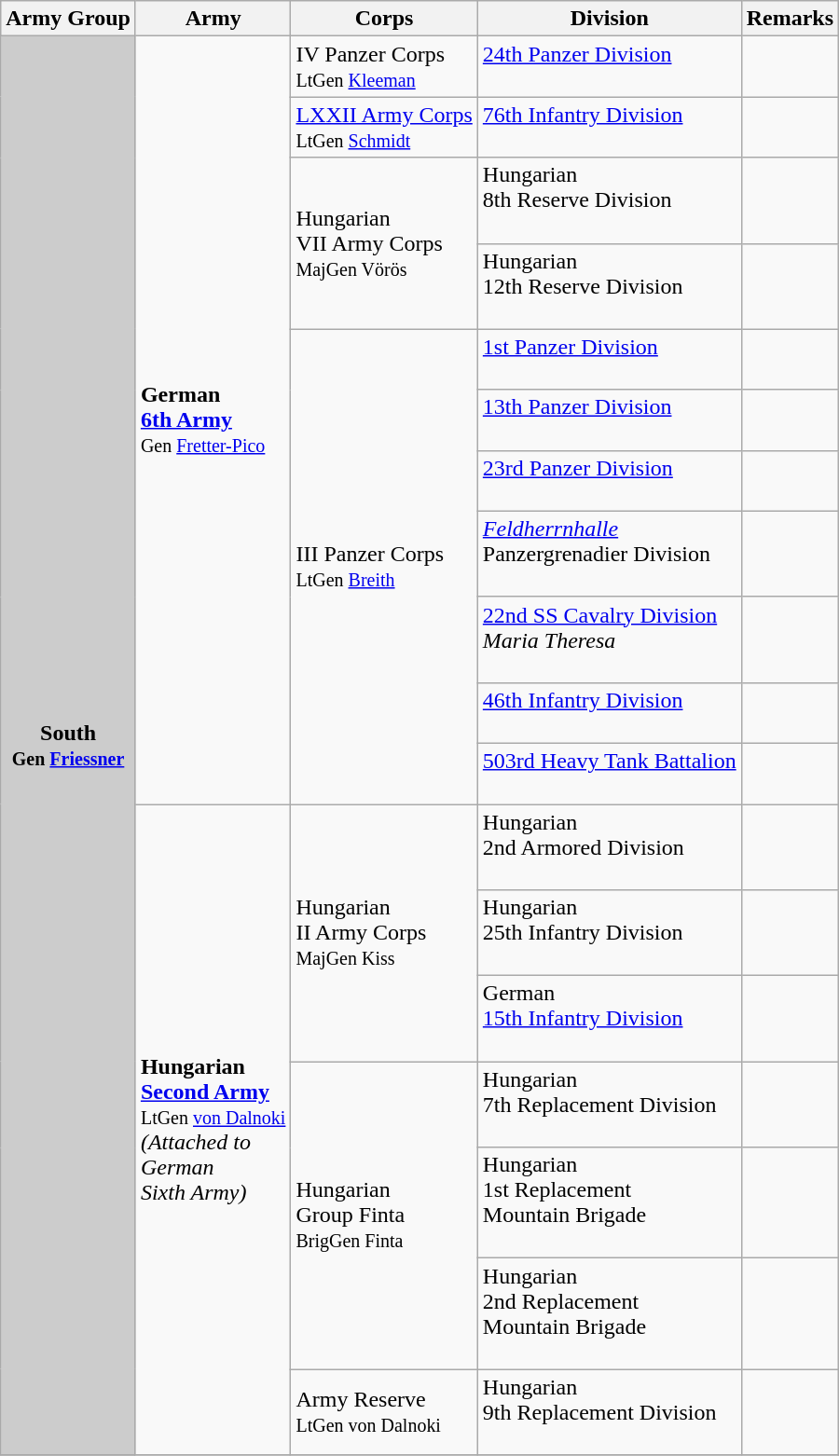<table Class="wikitable">
<tr>
<th>Army Group</th>
<th>Army</th>
<th>Corps</th>
<th>Division</th>
<th>Remarks</th>
</tr>
<tr>
<th ROWSPAN=18 style="background:#ccc;" style="border-bottom:1px solid gray;">South<br><small>Gen <a href='#'>Friessner</a></small></th>
<td ROWSPAN=11><strong>German</strong><br><strong><a href='#'>6th Army</a></strong><br><small>Gen <a href='#'>Fretter-Pico</a></small></td>
<td ROWSPAN=1>IV Panzer Corps<br><small>LtGen <a href='#'>Kleeman</a></small></td>
<td><a href='#'>24th Panzer Division</a><br><small> </small></td>
<td></td>
</tr>
<tr>
<td ROWSPAN=1><a href='#'>LXXII Army Corps</a><br><small>LtGen <a href='#'>Schmidt</a></small></td>
<td><a href='#'>76th Infantry Division</a><br><small> </small></td>
<td></td>
</tr>
<tr>
<td ROWSPAN=2>Hungarian<br>VII Army Corps<br><small>MajGen Vörös</small></td>
<td>Hungarian<br>8th Reserve Division<br><small> </small></td>
<td></td>
</tr>
<tr>
<td>Hungarian<br>12th Reserve Division<br><small> </small></td>
<td></td>
</tr>
<tr>
<td ROWSPAN=7>III Panzer Corps<br><small>LtGen <a href='#'>Breith</a></small></td>
<td><a href='#'>1st Panzer Division</a><br><small> </small></td>
<td></td>
</tr>
<tr>
<td><a href='#'>13th Panzer Division</a><br><small> </small></td>
<td></td>
</tr>
<tr>
<td><a href='#'>23rd Panzer Division</a><br><small> </small></td>
<td></td>
</tr>
<tr>
<td><a href='#'><em>Feldherrnhalle</em></a><br>Panzergrenadier Division<br><small> </small></td>
<td></td>
</tr>
<tr>
<td><a href='#'>22nd SS Cavalry Division</a><br><em>Maria Theresa</em><br><small> </small></td>
<td></td>
</tr>
<tr>
<td><a href='#'>46th Infantry Division</a><br><small> </small></td>
<td></td>
</tr>
<tr>
<td><a href='#'>503rd Heavy Tank Battalion</a><br><small> </small></td>
<td></td>
</tr>
<tr>
<td ROWSPAN=7><strong>Hungarian</strong><br><strong><a href='#'>Second Army</a></strong><br><small>LtGen <a href='#'>von Dalnoki</a></small><br><em>(Attached to</em><br><em>German</em><br><em>Sixth Army)</em></td>
<td ROWSPAN=3>Hungarian<br>II Army Corps<br><small>MajGen Kiss</small></td>
<td>Hungarian<br>2nd Armored Division<br><small> </small></td>
<td></td>
</tr>
<tr>
<td>Hungarian<br>25th Infantry Division<br><small> </small></td>
<td></td>
</tr>
<tr>
<td>German<br><a href='#'>15th Infantry Division</a><br><small> </small></td>
<td></td>
</tr>
<tr>
<td ROWSPAN=3>Hungarian<br>Group Finta<br><small>BrigGen Finta</small></td>
<td>Hungarian<br>7th Replacement Division<br><small> </small></td>
<td></td>
</tr>
<tr>
<td>Hungarian<br>1st Replacement<br>Mountain Brigade<br><small> </small></td>
<td></td>
</tr>
<tr>
<td>Hungarian<br>2nd Replacement<br>Mountain Brigade<br><small> </small></td>
<td></td>
</tr>
<tr>
<td ROWSPAN=1>Army Reserve<br><small>LtGen von Dalnoki</small></td>
<td>Hungarian<br>9th Replacement Division<br><small> </small></td>
<td></td>
</tr>
<tr>
</tr>
</table>
